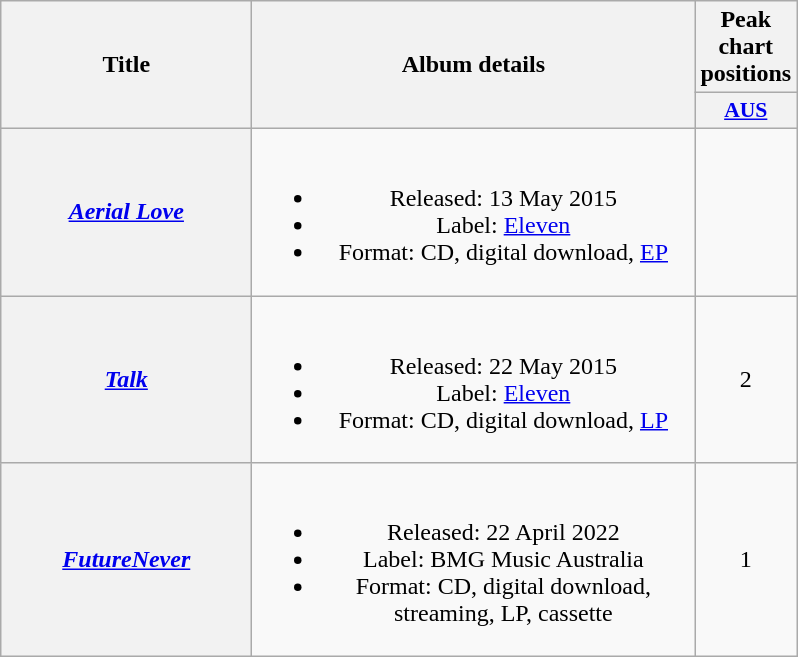<table class="wikitable plainrowheaders" style="text-align:center;">
<tr>
<th scope="col" rowspan="2" style="width:10em;">Title</th>
<th scope="col" rowspan="2" style="width:18em;">Album details</th>
<th scope="col" colspan="1">Peak chart positions</th>
</tr>
<tr>
<th scope="col" style="width:2.5em; font-size:90%;"><a href='#'>AUS</a><br></th>
</tr>
<tr>
<th scope="row"><em><a href='#'>Aerial Love</a></em></th>
<td><br><ul><li>Released: 13 May 2015</li><li>Label: <a href='#'>Eleven</a></li><li>Format: CD, digital download, <a href='#'>EP</a></li></ul></td>
<td></td>
</tr>
<tr>
<th scope="row"><em><a href='#'>Talk</a></em></th>
<td><br><ul><li>Released: 22 May 2015</li><li>Label: <a href='#'>Eleven</a></li><li>Format: CD, digital download, <a href='#'>LP</a></li></ul></td>
<td>2</td>
</tr>
<tr>
<th scope="row"><em><a href='#'>FutureNever</a></em></th>
<td><br><ul><li>Released: 22 April 2022</li><li>Label: BMG Music Australia</li><li>Format: CD, digital download, streaming, LP, cassette</li></ul></td>
<td>1<br></td>
</tr>
</table>
